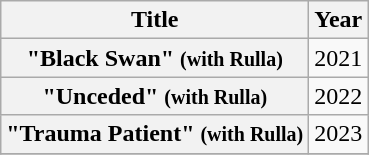<table class="wikitable plainrowheaders" style="text-align:center;">
<tr>
<th scope="col" rowspan="1">Title</th>
<th scope="col" rowspan="1">Year</th>
</tr>
<tr>
<th scope="row">"Black Swan" <small>(with Rulla)</small></th>
<td>2021</td>
</tr>
<tr>
<th scope="row">"Unceded" <small>(with Rulla)</small></th>
<td>2022</td>
</tr>
<tr>
<th scope="row">"Trauma Patient" <small>(with Rulla)</small></th>
<td>2023</td>
</tr>
<tr>
</tr>
</table>
